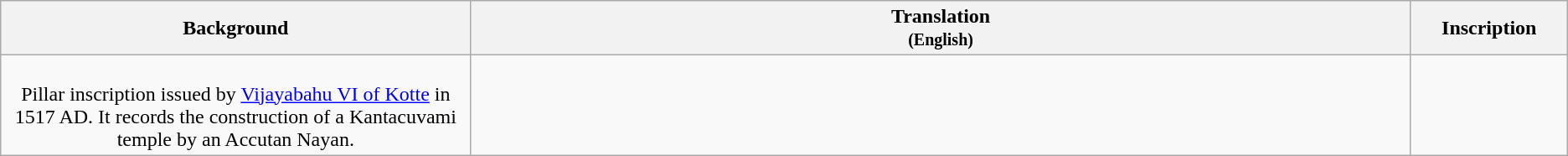<table class="wikitable centre">
<tr>
<th scope="col" align=left>Background<br></th>
<th>Translation<br><small>(English)</small></th>
<th>Inscription<br></th>
</tr>
<tr>
<td align=center width="30%"><br>Pillar inscription issued by <a href='#'>Vijayabahu VI of Kotte</a> in 1517 AD. It records the construction of a Kantacuvami temple by an Accutan Nayan.</td>
<td align=left></td>
<td align=center width="10%"></td>
</tr>
</table>
